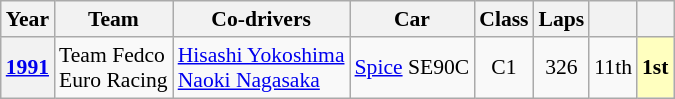<table class="wikitable" style="text-align:center; font-size:90%">
<tr>
<th>Year</th>
<th>Team</th>
<th>Co-drivers</th>
<th>Car</th>
<th>Class</th>
<th>Laps</th>
<th></th>
<th></th>
</tr>
<tr>
<th><a href='#'>1991</a></th>
<td align="left"> Team Fedco<br> Euro Racing</td>
<td align="left"><a href='#'>Hisashi Yokoshima</a><br><a href='#'>Naoki Nagasaka</a></td>
<td align="left"><a href='#'>Spice</a> SE90C</td>
<td>C1</td>
<td>326</td>
<td>11th</td>
<td style="background:#FFFFBF;"><strong>1st</strong></td>
</tr>
</table>
